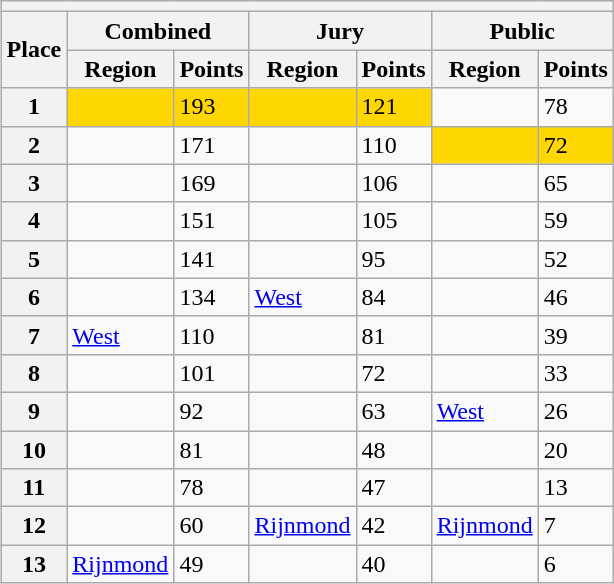<table class="wikitable collapsible plainrowheaders collapsed" style="float:right; margin:10px;">
<tr>
<th colspan="7"></th>
</tr>
<tr>
<th scope="colgroup" rowspan="2">Place</th>
<th scope="colgroup" colspan="2">Combined</th>
<th scope="colgroup" colspan="2">Jury</th>
<th scope="colgroup" colspan="2">Public</th>
</tr>
<tr>
<th scope="col">Region</th>
<th scope="col">Points</th>
<th scope="col">Region</th>
<th scope="col">Points</th>
<th scope="col">Region</th>
<th scope="col">Points</th>
</tr>
<tr>
<th scope="row" style="text-align:center">1</th>
<td bgcolor="gold"></td>
<td bgcolor="gold">193</td>
<td bgcolor="gold"></td>
<td bgcolor="gold">121</td>
<td></td>
<td>78</td>
</tr>
<tr>
<th scope="row" style="text-align:center">2</th>
<td></td>
<td>171</td>
<td></td>
<td>110</td>
<td bgcolor="gold"></td>
<td bgcolor="gold">72</td>
</tr>
<tr>
<th scope="row" style="text-align:center">3</th>
<td></td>
<td>169</td>
<td></td>
<td>106</td>
<td></td>
<td>65</td>
</tr>
<tr>
<th scope="row" style="text-align:center">4</th>
<td></td>
<td>151</td>
<td></td>
<td>105</td>
<td></td>
<td>59</td>
</tr>
<tr>
<th scope="row" style="text-align:center">5</th>
<td></td>
<td>141</td>
<td></td>
<td>95</td>
<td></td>
<td>52</td>
</tr>
<tr>
<th scope="row" style="text-align:center">6</th>
<td></td>
<td>134</td>
<td> <a href='#'>West</a></td>
<td>84</td>
<td></td>
<td>46</td>
</tr>
<tr>
<th scope="row" style="text-align:center">7</th>
<td> <a href='#'>West</a></td>
<td>110</td>
<td></td>
<td>81</td>
<td></td>
<td>39</td>
</tr>
<tr>
<th scope="row" style="text-align:center">8</th>
<td></td>
<td>101</td>
<td></td>
<td>72</td>
<td></td>
<td>33</td>
</tr>
<tr>
<th scope="row" style="text-align:center">9</th>
<td></td>
<td>92</td>
<td></td>
<td>63</td>
<td> <a href='#'>West</a></td>
<td>26</td>
</tr>
<tr>
<th scope="row" style="text-align:center">10</th>
<td></td>
<td>81</td>
<td></td>
<td>48</td>
<td></td>
<td>20</td>
</tr>
<tr>
<th scope="row" style="text-align:center">11</th>
<td></td>
<td>78</td>
<td></td>
<td>47</td>
<td></td>
<td>13</td>
</tr>
<tr>
<th scope="row" style="text-align:center">12</th>
<td></td>
<td>60</td>
<td> <a href='#'>Rijnmond</a></td>
<td>42</td>
<td> <a href='#'>Rijnmond</a></td>
<td>7</td>
</tr>
<tr>
<th scope="row" style="text-align:center">13</th>
<td> <a href='#'>Rijnmond</a></td>
<td>49</td>
<td></td>
<td>40</td>
<td></td>
<td>6</td>
</tr>
</table>
